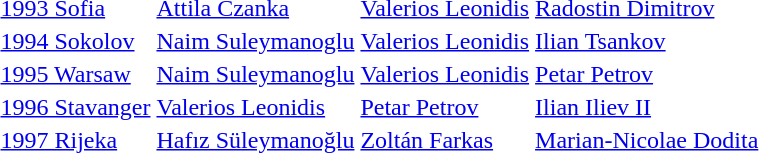<table>
<tr>
<td><a href='#'>1993 Sofia</a></td>
<td> <a href='#'>Attila Czanka</a></td>
<td> <a href='#'>Valerios Leonidis</a></td>
<td> <a href='#'>Radostin Dimitrov</a></td>
</tr>
<tr>
<td><a href='#'>1994 Sokolov</a></td>
<td> <a href='#'>Naim Suleymanoglu</a></td>
<td> <a href='#'>Valerios Leonidis</a></td>
<td> <a href='#'>Ilian Tsankov</a></td>
</tr>
<tr>
<td><a href='#'>1995 Warsaw</a></td>
<td> <a href='#'>Naim Suleymanoglu</a></td>
<td> <a href='#'>Valerios Leonidis</a></td>
<td> <a href='#'>Petar Petrov</a></td>
</tr>
<tr>
<td><a href='#'>1996 Stavanger</a></td>
<td> <a href='#'>Valerios Leonidis</a></td>
<td> <a href='#'>Petar Petrov</a></td>
<td> <a href='#'>Ilian Iliev II</a></td>
</tr>
<tr>
<td><a href='#'>1997 Rijeka</a></td>
<td> <a href='#'>Hafız Süleymanoğlu</a></td>
<td> <a href='#'>Zoltán Farkas</a></td>
<td> <a href='#'>Marian-Nicolae Dodita</a></td>
</tr>
</table>
